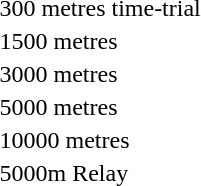<table>
<tr>
<td>300 metres time-trial<br></td>
<td></td>
<td></td>
<td></td>
</tr>
<tr>
<td>1500 metres<br></td>
<td></td>
<td></td>
<td></td>
</tr>
<tr>
<td>3000 metres<br></td>
<td></td>
<td></td>
<td></td>
</tr>
<tr>
<td>5000 metres<br></td>
<td></td>
<td></td>
<td></td>
</tr>
<tr>
<td>10000 metres<br></td>
<td></td>
<td></td>
<td></td>
</tr>
<tr>
<td>5000m Relay<br></td>
<td></td>
<td></td>
<td></td>
</tr>
</table>
